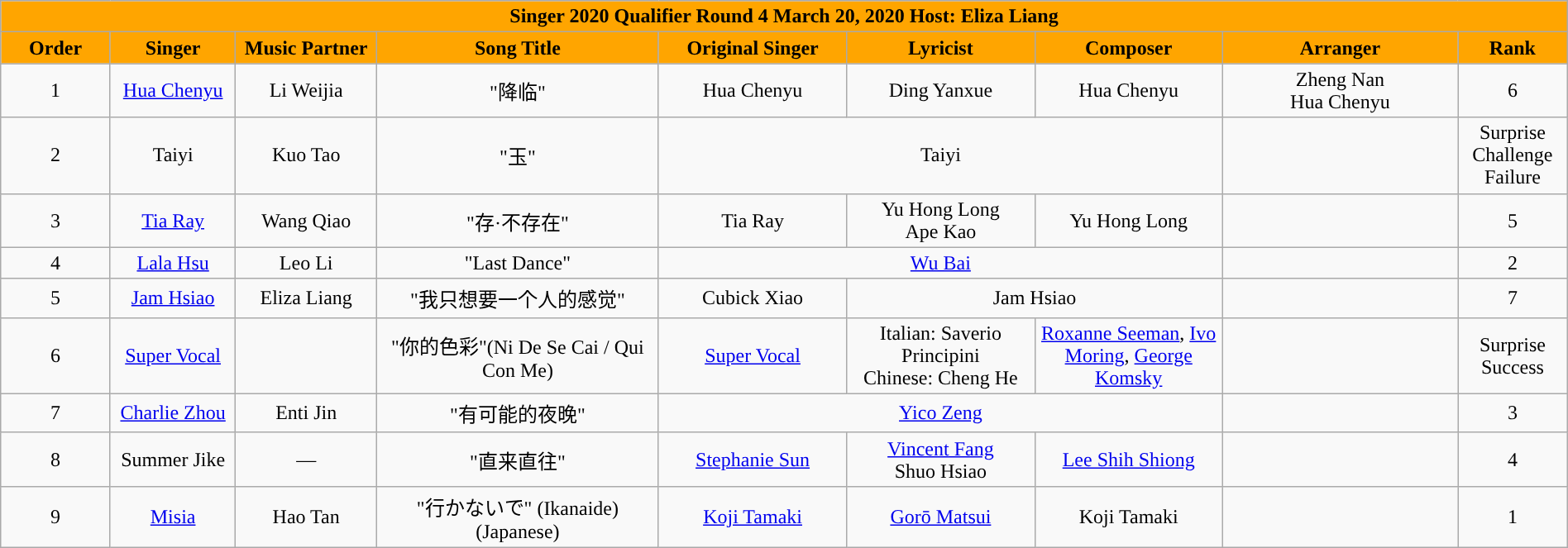<table class="wikitable sortable mw-collapsible" width="100%" style="text-align:center">
<tr align=center style="background:orange">
<td colspan="9"><div><strong>Singer 2020 Qualifier Round 4 March 20, 2020 Host: Eliza Liang</strong></div></td>
</tr>
<tr style="background:orange">
<td style="width:7%"><strong>Order</strong></td>
<td style="width:8%"><strong>Singer</strong></td>
<td style="width:9%"><strong>Music Partner</strong></td>
<td style="width:18%"><strong>Song Title</strong></td>
<td style="width:12%"><strong>Original Singer</strong></td>
<td style="width:12% "><strong>Lyricist</strong></td>
<td style="width:12%"><strong>Composer</strong></td>
<td style="width:15%"><strong>Arranger</strong></td>
<td style="width:7%"><strong>Rank</strong></td>
</tr>
<tr>
<td>1</td>
<td><a href='#'>Hua Chenyu</a></td>
<td>Li Weijia</td>
<td>"降临"</td>
<td>Hua Chenyu</td>
<td>Ding Yanxue</td>
<td>Hua Chenyu</td>
<td>Zheng Nan<br>Hua Chenyu</td>
<td>6</td>
</tr>
<tr>
<td>2</td>
<td>Taiyi</td>
<td>Kuo Tao</td>
<td>"玉"</td>
<td colspan=3>Taiyi</td>
<td></td>
<td>Surprise Challenge Failure</td>
</tr>
<tr>
<td>3</td>
<td><a href='#'>Tia Ray</a></td>
<td>Wang Qiao</td>
<td>"存·不存在"</td>
<td>Tia Ray</td>
<td>Yu Hong Long<br>Ape Kao</td>
<td>Yu Hong Long</td>
<td></td>
<td>5</td>
</tr>
<tr>
<td>4</td>
<td><a href='#'>Lala Hsu</a></td>
<td>Leo Li</td>
<td>"Last Dance"</td>
<td colspan=3><a href='#'>Wu Bai</a></td>
<td></td>
<td>2</td>
</tr>
<tr>
<td>5</td>
<td><a href='#'>Jam Hsiao</a></td>
<td>Eliza Liang</td>
<td>"我只想要一个人的感觉"</td>
<td>Cubick Xiao</td>
<td colspan=2>Jam Hsiao</td>
<td></td>
<td>7</td>
</tr>
<tr>
<td>6</td>
<td><a href='#'>Super Vocal</a></td>
<td></td>
<td>"你的色彩"(Ni De Se Cai / Qui Con Me)</td>
<td><a href='#'>Super Vocal</a></td>
<td>Italian: Saverio Principini<br>Chinese: Cheng He</td>
<td><a href='#'>Roxanne Seeman</a>, <a href='#'>Ivo Moring</a>, <a href='#'>George Komsky</a></td>
<td></td>
<td>Surprise Success</td>
</tr>
<tr>
<td>7</td>
<td><a href='#'>Charlie Zhou</a></td>
<td>Enti Jin</td>
<td>"有可能的夜晚"</td>
<td colspan=3><a href='#'>Yico Zeng</a></td>
<td></td>
<td>3</td>
</tr>
<tr>
<td>8</td>
<td>Summer Jike</td>
<td>—</td>
<td>"直来直往"</td>
<td><a href='#'>Stephanie Sun</a></td>
<td><a href='#'>Vincent Fang</a><br>Shuo Hsiao</td>
<td><a href='#'>Lee Shih Shiong</a></td>
<td></td>
<td>4</td>
</tr>
<tr>
<td>9</td>
<td><a href='#'>Misia</a></td>
<td>Hao Tan</td>
<td>"行かないで" (Ikanaide)(Japanese)</td>
<td><a href='#'>Koji Tamaki</a></td>
<td><a href='#'>Gorō Matsui</a></td>
<td>Koji Tamaki</td>
<td></td>
<td>1</td>
</tr>
</table>
